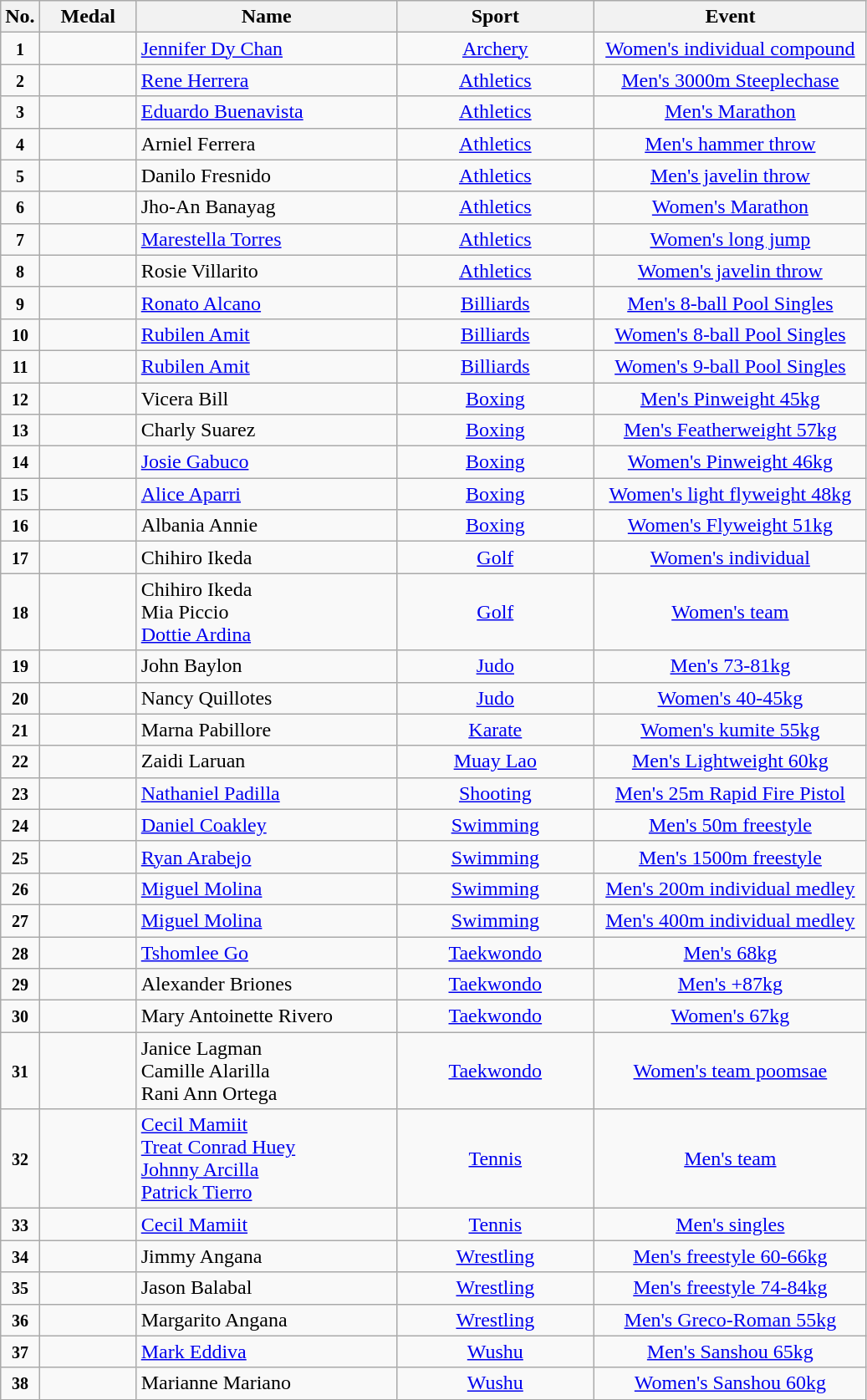<table class="wikitable" style="font-size:100%; text-align:center;">
<tr>
<th width="10">No.</th>
<th width="70">Medal</th>
<th width="200">Name</th>
<th width="150">Sport</th>
<th width="210">Event</th>
</tr>
<tr>
<td><small><strong>1</strong></small></td>
<td></td>
<td align=left><a href='#'>Jennifer Dy Chan</a></td>
<td> <a href='#'>Archery</a></td>
<td><a href='#'>Women's individual compound</a></td>
</tr>
<tr>
<td><small><strong>2</strong></small></td>
<td></td>
<td align=left><a href='#'>Rene Herrera</a></td>
<td> <a href='#'>Athletics</a></td>
<td><a href='#'>Men's 3000m Steeplechase</a></td>
</tr>
<tr>
<td><small><strong>3</strong></small></td>
<td></td>
<td align=left><a href='#'>Eduardo Buenavista</a></td>
<td> <a href='#'>Athletics</a></td>
<td><a href='#'>Men's Marathon</a></td>
</tr>
<tr>
<td><small><strong>4</strong></small></td>
<td></td>
<td align=left>Arniel Ferrera</td>
<td> <a href='#'>Athletics</a></td>
<td><a href='#'>Men's hammer throw</a></td>
</tr>
<tr>
<td><small><strong>5</strong></small></td>
<td></td>
<td align=left>Danilo Fresnido</td>
<td> <a href='#'>Athletics</a></td>
<td><a href='#'>Men's javelin throw</a></td>
</tr>
<tr>
<td><small><strong>6</strong></small></td>
<td></td>
<td align=left>Jho-An Banayag</td>
<td> <a href='#'>Athletics</a></td>
<td><a href='#'>Women's Marathon</a></td>
</tr>
<tr>
<td><small><strong>7</strong></small></td>
<td></td>
<td align=left><a href='#'>Marestella Torres</a></td>
<td> <a href='#'>Athletics</a></td>
<td><a href='#'>Women's long jump</a></td>
</tr>
<tr>
<td><small><strong>8</strong></small></td>
<td></td>
<td align=left>Rosie Villarito</td>
<td> <a href='#'>Athletics</a></td>
<td><a href='#'>Women's javelin throw</a></td>
</tr>
<tr>
<td><small><strong>9</strong></small></td>
<td></td>
<td align=left><a href='#'>Ronato Alcano</a></td>
<td> <a href='#'>Billiards</a></td>
<td><a href='#'>Men's 8-ball Pool Singles</a></td>
</tr>
<tr>
<td><small><strong>10</strong></small></td>
<td></td>
<td align=left><a href='#'>Rubilen Amit</a></td>
<td> <a href='#'>Billiards</a></td>
<td><a href='#'>Women's 8-ball Pool Singles</a></td>
</tr>
<tr>
<td><small><strong>11</strong></small></td>
<td></td>
<td align=left><a href='#'>Rubilen Amit</a></td>
<td> <a href='#'>Billiards</a></td>
<td><a href='#'>Women's 9-ball Pool Singles</a></td>
</tr>
<tr>
<td><small><strong>12</strong></small></td>
<td></td>
<td align=left>Vicera Bill</td>
<td> <a href='#'>Boxing</a></td>
<td><a href='#'>Men's Pinweight 45kg</a></td>
</tr>
<tr>
<td><small><strong>13</strong></small></td>
<td></td>
<td align=left>Charly Suarez</td>
<td> <a href='#'>Boxing</a></td>
<td><a href='#'>Men's Featherweight 57kg</a></td>
</tr>
<tr>
<td><small><strong>14</strong></small></td>
<td></td>
<td align=left><a href='#'>Josie Gabuco</a></td>
<td> <a href='#'>Boxing</a></td>
<td><a href='#'>Women's Pinweight 46kg</a></td>
</tr>
<tr>
<td><small><strong>15</strong></small></td>
<td></td>
<td align=left><a href='#'>Alice Aparri</a></td>
<td> <a href='#'>Boxing</a></td>
<td><a href='#'>Women's light flyweight 48kg</a></td>
</tr>
<tr>
<td><small><strong>16</strong></small></td>
<td></td>
<td align=left>Albania Annie</td>
<td> <a href='#'>Boxing</a></td>
<td><a href='#'>Women's Flyweight 51kg</a></td>
</tr>
<tr>
<td><small><strong>17</strong></small></td>
<td></td>
<td align=left>Chihiro Ikeda</td>
<td> <a href='#'>Golf</a></td>
<td><a href='#'>Women's individual</a></td>
</tr>
<tr>
<td><small><strong>18</strong></small></td>
<td></td>
<td align=left>Chihiro Ikeda<br>Mia Piccio<br><a href='#'>Dottie Ardina</a></td>
<td> <a href='#'>Golf</a></td>
<td><a href='#'>Women's team</a></td>
</tr>
<tr>
<td><small><strong>19</strong></small></td>
<td></td>
<td align=left>John Baylon</td>
<td> <a href='#'>Judo</a></td>
<td><a href='#'>Men's 73-81kg</a></td>
</tr>
<tr>
<td><small><strong>20</strong></small></td>
<td></td>
<td align=left>Nancy Quillotes</td>
<td> <a href='#'>Judo</a></td>
<td><a href='#'>Women's 40-45kg</a></td>
</tr>
<tr>
<td><small><strong>21</strong></small></td>
<td></td>
<td align=left>Marna Pabillore</td>
<td> <a href='#'>Karate</a></td>
<td><a href='#'>Women's kumite 55kg</a></td>
</tr>
<tr>
<td><small><strong>22</strong></small></td>
<td></td>
<td align=left>Zaidi Laruan</td>
<td> <a href='#'>Muay Lao</a></td>
<td><a href='#'>Men's Lightweight 60kg</a></td>
</tr>
<tr>
<td><small><strong>23</strong></small></td>
<td></td>
<td align=left><a href='#'>Nathaniel Padilla</a></td>
<td> <a href='#'>Shooting</a></td>
<td><a href='#'>Men's 25m Rapid Fire Pistol</a></td>
</tr>
<tr>
<td><small><strong>24</strong></small></td>
<td></td>
<td align=left><a href='#'>Daniel Coakley</a></td>
<td> <a href='#'>Swimming</a></td>
<td><a href='#'>Men's 50m freestyle</a></td>
</tr>
<tr>
<td><small><strong>25</strong></small></td>
<td></td>
<td align=left><a href='#'>Ryan Arabejo</a></td>
<td> <a href='#'>Swimming</a></td>
<td><a href='#'>Men's 1500m freestyle</a></td>
</tr>
<tr>
<td><small><strong>26</strong></small></td>
<td></td>
<td align=left><a href='#'>Miguel Molina</a></td>
<td> <a href='#'>Swimming</a></td>
<td><a href='#'>Men's 200m individual medley</a></td>
</tr>
<tr>
<td><small><strong>27</strong></small></td>
<td></td>
<td align=left><a href='#'>Miguel Molina</a></td>
<td> <a href='#'>Swimming</a></td>
<td><a href='#'>Men's 400m individual medley</a></td>
</tr>
<tr>
<td><small><strong>28</strong></small></td>
<td></td>
<td align=left><a href='#'>Tshomlee Go</a></td>
<td> <a href='#'>Taekwondo</a></td>
<td><a href='#'>Men's 68kg</a></td>
</tr>
<tr>
<td><small><strong>29</strong></small></td>
<td></td>
<td align=left>Alexander Briones</td>
<td> <a href='#'>Taekwondo</a></td>
<td><a href='#'>Men's +87kg</a></td>
</tr>
<tr>
<td><small><strong>30</strong></small></td>
<td></td>
<td align=left>Mary Antoinette Rivero</td>
<td> <a href='#'>Taekwondo</a></td>
<td><a href='#'>Women's 67kg</a></td>
</tr>
<tr>
<td><small><strong>31</strong></small></td>
<td></td>
<td align=left>Janice Lagman<br>Camille Alarilla<br>Rani Ann Ortega</td>
<td> <a href='#'>Taekwondo</a></td>
<td><a href='#'>Women's team poomsae</a></td>
</tr>
<tr>
<td><small><strong>32</strong></small></td>
<td></td>
<td align=left><a href='#'>Cecil Mamiit</a><br><a href='#'>Treat Conrad Huey</a><br><a href='#'>Johnny Arcilla</a><br><a href='#'>Patrick Tierro</a></td>
<td> <a href='#'>Tennis</a></td>
<td><a href='#'>Men's team</a></td>
</tr>
<tr>
<td><small><strong>33</strong></small></td>
<td></td>
<td align=left><a href='#'>Cecil Mamiit</a></td>
<td> <a href='#'>Tennis</a></td>
<td><a href='#'>Men's singles</a></td>
</tr>
<tr>
<td><small><strong>34</strong></small></td>
<td></td>
<td align=left>Jimmy Angana</td>
<td> <a href='#'>Wrestling</a></td>
<td><a href='#'>Men's freestyle 60-66kg</a></td>
</tr>
<tr>
<td><small><strong>35</strong></small></td>
<td></td>
<td align=left>Jason Balabal</td>
<td> <a href='#'>Wrestling</a></td>
<td><a href='#'>Men's freestyle 74-84kg</a></td>
</tr>
<tr>
<td><small><strong>36</strong></small></td>
<td></td>
<td align=left>Margarito Angana</td>
<td> <a href='#'>Wrestling</a></td>
<td><a href='#'>Men's Greco-Roman 55kg</a></td>
</tr>
<tr>
<td><small><strong>37</strong></small></td>
<td></td>
<td align=left><a href='#'>Mark Eddiva</a></td>
<td> <a href='#'>Wushu</a></td>
<td><a href='#'>Men's Sanshou 65kg</a></td>
</tr>
<tr>
<td><small><strong>38</strong></small></td>
<td></td>
<td align=left>Marianne Mariano</td>
<td> <a href='#'>Wushu</a></td>
<td><a href='#'>Women's Sanshou 60kg</a></td>
</tr>
</table>
